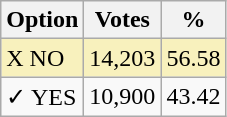<table class="wikitable">
<tr>
<th>Option</th>
<th>Votes</th>
<th>%</th>
</tr>
<tr>
<td style=background:#f8f1bd>X NO</td>
<td style=background:#f8f1bd>14,203</td>
<td style=background:#f8f1bd>56.58</td>
</tr>
<tr>
<td>✓ YES</td>
<td>10,900</td>
<td>43.42</td>
</tr>
</table>
